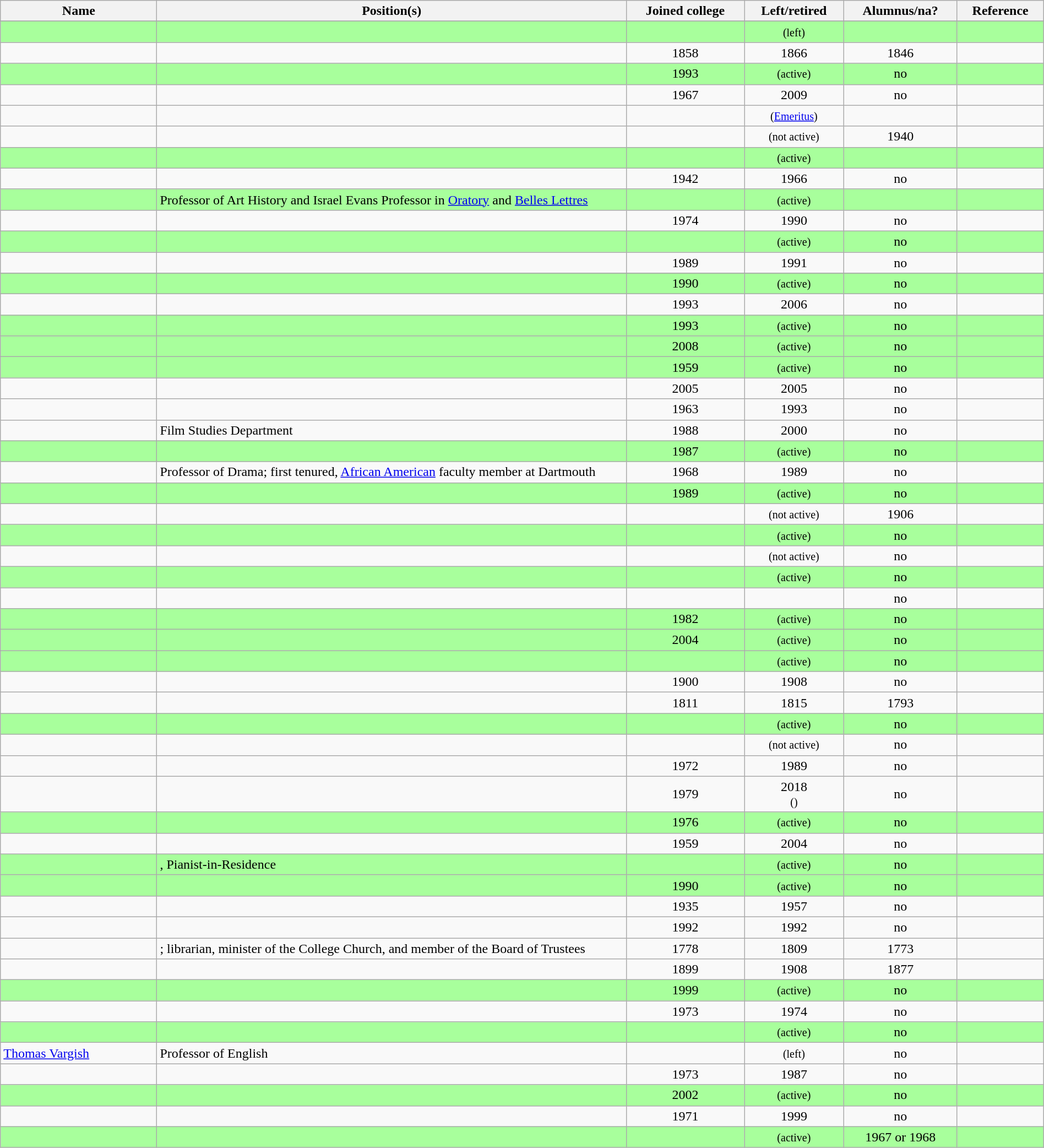<table class="wikitable sortable" style="width:100%">
<tr>
<th width="15%">Name</th>
<th width="45%">Position(s)</th>
<th width="*">Joined college</th>
<th width="*">Left/retired</th>
<th width="*">Alumnus/na?</th>
<th width="*" class="unsortable">Reference</th>
</tr>
<tr>
</tr>
<tr style="background:#A8FF9C">
<td></td>
<td></td>
<td style="text-align:center"></td>
<td style="text-align:center"><small>(left)</small></td>
<td style="text-align:center"></td>
<td style="text-align:center"></td>
</tr>
<tr>
<td></td>
<td></td>
<td style="text-align:center">1858</td>
<td style="text-align:center">1866</td>
<td style="text-align:center">1846</td>
<td style="text-align:center"></td>
</tr>
<tr style="background:#A8FF9C">
<td></td>
<td></td>
<td style="text-align:center">1993</td>
<td style="text-align:center"><small>(active)</small></td>
<td style="text-align:center">no</td>
<td style="text-align:center"></td>
</tr>
<tr>
<td></td>
<td></td>
<td style="text-align:center">1967</td>
<td style="text-align:center">2009</td>
<td style="text-align:center">no</td>
<td style="text-align:center"></td>
</tr>
<tr>
<td></td>
<td></td>
<td style="text-align:center"></td>
<td style="text-align:center"><small>(<a href='#'>Emeritus</a>)</small></td>
<td style="text-align:center"></td>
<td style="text-align:center"></td>
</tr>
<tr>
<td></td>
<td></td>
<td style="text-align:center"></td>
<td style="text-align:center"><small>(not active)</small></td>
<td style="text-align:center">1940</td>
<td style="text-align:center"></td>
</tr>
<tr style="background:#A8FF9C">
<td></td>
<td></td>
<td style="text-align:center"></td>
<td style="text-align:center"><small>(active)</small></td>
<td style="text-align:center"></td>
<td style="text-align:center"></td>
</tr>
<tr>
<td></td>
<td></td>
<td style="text-align:center">1942</td>
<td style="text-align:center">1966</td>
<td style="text-align:center">no</td>
<td style="text-align:center"></td>
</tr>
<tr style="background:#A8FF9C">
<td></td>
<td>Professor of Art History and Israel Evans Professor in <a href='#'>Oratory</a> and <a href='#'>Belles Lettres</a></td>
<td></td>
<td style="text-align:center"><small>(active)</small></td>
<td style="text-align:center"></td>
<td style="text-align:center"></td>
</tr>
<tr>
<td></td>
<td></td>
<td style="text-align:center">1974</td>
<td style="text-align:center">1990</td>
<td style="text-align:center">no</td>
<td style="text-align:center"></td>
</tr>
<tr style="background:#A8FF9C">
<td></td>
<td></td>
<td style="text-align:center"></td>
<td style="text-align:center"><small>(active)</small></td>
<td style="text-align:center">no</td>
<td style="text-align:center"></td>
</tr>
<tr>
<td></td>
<td></td>
<td style="text-align:center">1989</td>
<td style="text-align:center">1991</td>
<td style="text-align:center">no</td>
<td style="text-align:center"></td>
</tr>
<tr>
</tr>
<tr style="background:#A8FF9C">
<td></td>
<td></td>
<td style="text-align:center">1990</td>
<td style="text-align:center"><small>(active)</small></td>
<td style="text-align:center">no</td>
<td style="text-align:center"></td>
</tr>
<tr>
<td></td>
<td></td>
<td style="text-align:center">1993</td>
<td style="text-align:center">2006</td>
<td style="text-align:center">no</td>
<td style="text-align:center"></td>
</tr>
<tr style="background:#A8FF9C">
<td></td>
<td></td>
<td style="text-align:center">1993</td>
<td style="text-align:center"><small>(active)</small></td>
<td style="text-align:center">no</td>
<td style="text-align:center"></td>
</tr>
<tr style="background:#A8FF9C">
<td></td>
<td></td>
<td style="text-align:center">2008</td>
<td style="text-align:center"><small>(active)</small></td>
<td style="text-align:center">no</td>
<td style="text-align:center"></td>
</tr>
<tr style="background:#A8FF9C">
<td></td>
<td></td>
<td style="text-align:center">1959</td>
<td style="text-align:center"><small>(active)</small></td>
<td style="text-align:center">no</td>
<td style="text-align:center"></td>
</tr>
<tr>
<td></td>
<td></td>
<td style="text-align:center">2005</td>
<td style="text-align:center">2005</td>
<td style="text-align:center">no</td>
<td style="text-align:center"></td>
</tr>
<tr>
<td></td>
<td></td>
<td style="text-align:center">1963</td>
<td style="text-align:center">1993</td>
<td style="text-align:center">no</td>
<td style="text-align:center"></td>
</tr>
<tr>
<td></td>
<td>Film Studies Department</td>
<td style="text-align:center">1988</td>
<td style="text-align:center">2000</td>
<td style="text-align:center">no</td>
<td style="text-align:center"></td>
</tr>
<tr style="background:#A8FF9C">
<td></td>
<td></td>
<td style="text-align:center">1987</td>
<td style="text-align:center"><small>(active)</small></td>
<td style="text-align:center">no</td>
<td style="text-align:center"></td>
</tr>
<tr>
<td></td>
<td>Professor of Drama; first tenured, <a href='#'>African American</a> faculty member at Dartmouth</td>
<td style="text-align:center">1968</td>
<td style="text-align:center">1989</td>
<td style="text-align:center">no</td>
<td style="text-align:center"></td>
</tr>
<tr style="background:#A8FF9C">
<td></td>
<td></td>
<td style="text-align:center">1989</td>
<td style="text-align:center"><small>(active)</small></td>
<td style="text-align:center">no</td>
<td style="text-align:center"></td>
</tr>
<tr>
<td></td>
<td></td>
<td style="text-align:center"></td>
<td style="text-align:center"><small>(not active)</small></td>
<td style="text-align:center">1906</td>
<td style="text-align:center"></td>
</tr>
<tr style="background:#A8FF9C">
<td></td>
<td></td>
<td style="text-align:center"></td>
<td style="text-align:center"><small>(active)</small></td>
<td style="text-align:center">no</td>
<td style="text-align:center"></td>
</tr>
<tr>
<td></td>
<td></td>
<td style="text-align:center"></td>
<td style="text-align:center"><small>(not active)</small></td>
<td style="text-align:center">no</td>
<td style="text-align:center"></td>
</tr>
<tr style="background:#A8FF9C">
<td></td>
<td></td>
<td style="text-align:center"></td>
<td style="text-align:center"><small>(active)</small></td>
<td style="text-align:center">no</td>
<td style="text-align:center"></td>
</tr>
<tr>
<td></td>
<td></td>
<td style="text-align:center"></td>
<td style="text-align:center"></td>
<td style="text-align:center">no</td>
<td style="text-align:center"></td>
</tr>
<tr style="background:#A8FF9C">
<td></td>
<td></td>
<td style="text-align:center">1982</td>
<td style="text-align:center"><small>(active)</small></td>
<td style="text-align:center">no</td>
<td style="text-align:center"></td>
</tr>
<tr style="background:#A8FF9C">
<td></td>
<td></td>
<td style="text-align:center">2004</td>
<td style="text-align:center"><small>(active)</small></td>
<td style="text-align:center">no</td>
<td style="text-align:center"></td>
</tr>
<tr style="background:#A8FF9C">
<td></td>
<td></td>
<td style="text-align:center"></td>
<td style="text-align:center"><small>(active)</small></td>
<td style="text-align:center">no</td>
<td style="text-align:center"></td>
</tr>
<tr>
<td></td>
<td></td>
<td style="text-align:center">1900</td>
<td style="text-align:center">1908</td>
<td style="text-align:center">no</td>
<td style="text-align:center"></td>
</tr>
<tr>
<td></td>
<td></td>
<td style="text-align:center">1811</td>
<td style="text-align:center">1815</td>
<td style="text-align:center">1793</td>
<td style="text-align:center"></td>
</tr>
<tr style="background:#A8FF9C">
<td></td>
<td></td>
<td style="text-align:center"></td>
<td style="text-align:center"><small>(active)</small></td>
<td style="text-align:center">no</td>
<td style="text-align:center"></td>
</tr>
<tr>
<td></td>
<td></td>
<td style="text-align:center"></td>
<td style="text-align:center"><small>(not active)</small></td>
<td style="text-align:center">no</td>
<td style="text-align:center"></td>
</tr>
<tr>
<td></td>
<td></td>
<td style="text-align:center">1972</td>
<td style="text-align:center">1989</td>
<td style="text-align:center">no</td>
<td style="text-align:center"></td>
</tr>
<tr>
<td></td>
<td></td>
<td style="text-align:center">1979</td>
<td style="text-align:center">2018<br><small>()</small></td>
<td style="text-align:center">no</td>
<td style="text-align:center"></td>
</tr>
<tr style="background:#A8FF9C">
<td></td>
<td></td>
<td style="text-align:center">1976</td>
<td style="text-align:center"><small>(active)</small></td>
<td style="text-align:center">no</td>
<td style="text-align:center"></td>
</tr>
<tr>
<td></td>
<td></td>
<td style="text-align:center">1959</td>
<td style="text-align:center">2004</td>
<td style="text-align:center">no</td>
<td style="text-align:center"></td>
</tr>
<tr style="background:#A8FF9C">
<td></td>
<td>, Pianist-in-Residence</td>
<td style="text-align:center"></td>
<td style="text-align:center"><small>(active)</small></td>
<td style="text-align:center">no</td>
<td style="text-align:center"></td>
</tr>
<tr style="background:#A8FF9C">
<td></td>
<td></td>
<td style="text-align:center">1990</td>
<td style="text-align:center"><small>(active)</small></td>
<td style="text-align:center">no</td>
<td style="text-align:center"></td>
</tr>
<tr>
<td></td>
<td></td>
<td style="text-align:center">1935</td>
<td style="text-align:center">1957</td>
<td style="text-align:center">no</td>
<td style="text-align:center"></td>
</tr>
<tr>
<td></td>
<td></td>
<td style="text-align:center">1992</td>
<td style="text-align:center">1992</td>
<td style="text-align:center">no</td>
<td style="text-align:center"></td>
</tr>
<tr>
<td></td>
<td>; librarian, minister of the College Church, and member of the Board of Trustees</td>
<td style="text-align:center">1778</td>
<td style="text-align:center">1809</td>
<td style="text-align:center">1773</td>
<td style="text-align:center"></td>
</tr>
<tr>
<td></td>
<td></td>
<td style="text-align:center">1899</td>
<td style="text-align:center">1908</td>
<td style="text-align:center">1877</td>
<td style="text-align:center"></td>
</tr>
<tr style="background:#A8FF9C">
<td></td>
<td></td>
<td style="text-align:center">1999</td>
<td style="text-align:center"><small>(active)</small></td>
<td style="text-align:center">no</td>
<td style="text-align:center"></td>
</tr>
<tr>
<td></td>
<td></td>
<td style="text-align:center">1973</td>
<td style="text-align:center">1974</td>
<td style="text-align:center">no</td>
<td style="text-align:center"></td>
</tr>
<tr style="background:#A8FF9C">
<td></td>
<td></td>
<td style="text-align:center"></td>
<td style="text-align:center"><small>(active)</small></td>
<td style="text-align:center">no</td>
<td style="text-align:center"></td>
</tr>
<tr>
<td><a href='#'>Thomas Vargish</a></td>
<td>Professor of English</td>
<td></td>
<td style="text-align:center"><small>(left)</small></td>
<td style="text-align:center">no</td>
<td style="text-align:center"></td>
</tr>
<tr>
<td></td>
<td></td>
<td style="text-align:center">1973</td>
<td style="text-align:center">1987</td>
<td style="text-align:center">no</td>
<td style="text-align:center"></td>
</tr>
<tr style="background:#A8FF9C">
<td></td>
<td></td>
<td style="text-align:center">2002</td>
<td style="text-align:center"><small>(active)</small></td>
<td style="text-align:center">no</td>
<td style="text-align:center"></td>
</tr>
<tr>
<td></td>
<td></td>
<td style="text-align:center">1971</td>
<td style="text-align:center">1999</td>
<td style="text-align:center">no</td>
<td style="text-align:center"></td>
</tr>
<tr style="background:#A8FF9C">
<td></td>
<td></td>
<td style="text-align:center"></td>
<td style="text-align:center"><small>(active)</small></td>
<td style="text-align:center">1967 or 1968</td>
<td style="text-align:center"></td>
</tr>
</table>
